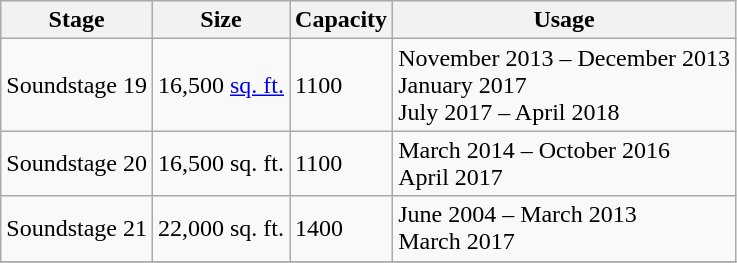<table class="wikitable">
<tr>
<th>Stage</th>
<th>Size</th>
<th>Capacity</th>
<th>Usage</th>
</tr>
<tr>
<td>Soundstage 19</td>
<td>16,500 <a href='#'>sq. ft.</a></td>
<td>1100</td>
<td>November 2013 – December 2013<br>January 2017<br>July 2017 – April 2018</td>
</tr>
<tr>
<td>Soundstage 20</td>
<td>16,500 sq. ft.</td>
<td>1100</td>
<td>March 2014 – October 2016<br>April 2017</td>
</tr>
<tr>
<td>Soundstage 21</td>
<td>22,000 sq. ft.</td>
<td>1400</td>
<td>June 2004 – March 2013<br>March 2017</td>
</tr>
<tr>
</tr>
</table>
